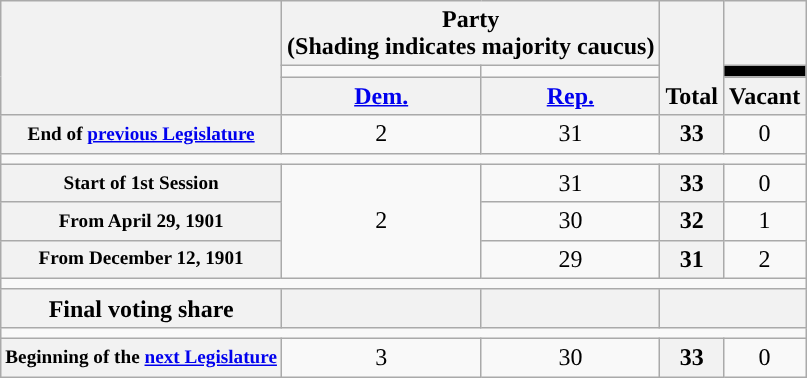<table class=wikitable style="text-align:center">
<tr style="vertical-align:bottom;">
<th rowspan=3></th>
<th colspan=2>Party <div>(Shading indicates majority caucus)</div></th>
<th rowspan=3>Total</th>
<th></th>
</tr>
<tr style="height:5px">
<td style="background-color:"></td>
<td style="background-color:"></td>
<td style="background:black;"></td>
</tr>
<tr>
<th><a href='#'>Dem.</a></th>
<th><a href='#'>Rep.</a></th>
<th>Vacant</th>
</tr>
<tr>
<th style="font-size:80%;">End of <a href='#'>previous Legislature</a></th>
<td>2</td>
<td>31</td>
<th>33</th>
<td>0</td>
</tr>
<tr>
<td colspan=5></td>
</tr>
<tr>
<th style="font-size:80%;">Start of 1st Session</th>
<td rowspan="3">2</td>
<td>31</td>
<th>33</th>
<td>0</td>
</tr>
<tr>
<th style="font-size:80%;">From April 29, 1901</th>
<td>30</td>
<th>32</th>
<td>1</td>
</tr>
<tr>
<th style="font-size:80%;">From December 12, 1901</th>
<td>29</td>
<th>31</th>
<td>2</td>
</tr>
<tr>
<td colspan=5></td>
</tr>
<tr>
<th>Final voting share</th>
<th></th>
<th></th>
<th colspan=2></th>
</tr>
<tr>
<td colspan=5></td>
</tr>
<tr>
<th style="font-size:80%;">Beginning of the <a href='#'>next Legislature</a></th>
<td>3</td>
<td>30</td>
<th>33</th>
<td>0</td>
</tr>
</table>
